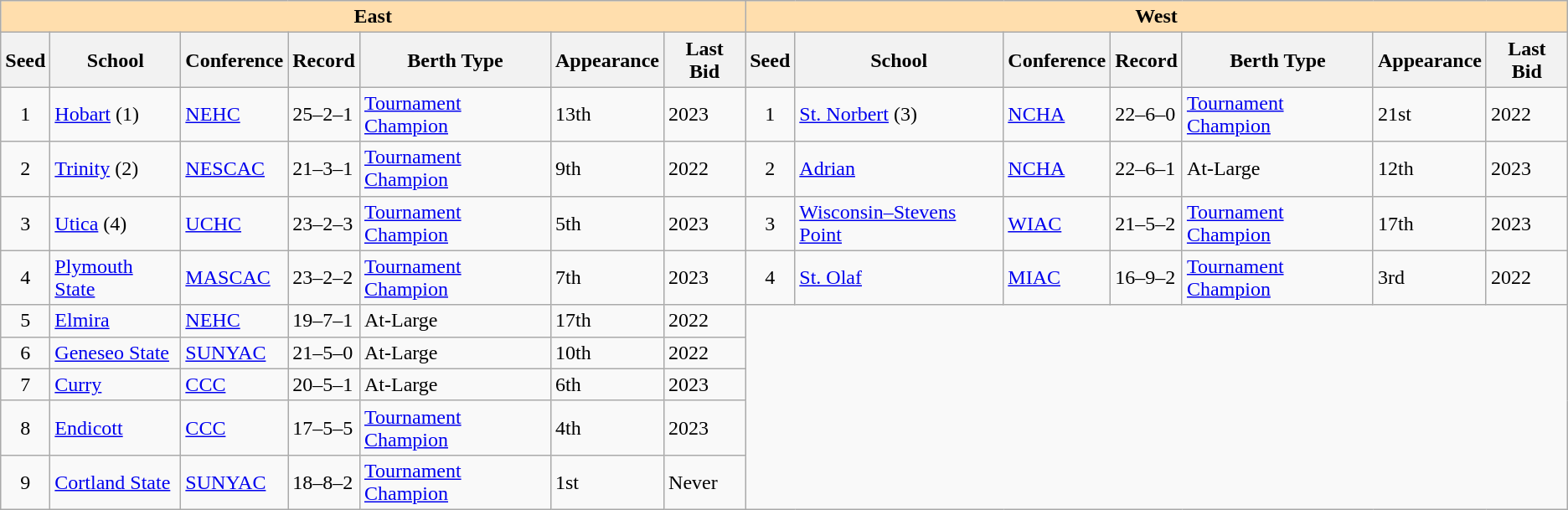<table class="wikitable">
<tr>
<th colspan="7" style="background:#ffdead;">East</th>
<th colspan="7" style="background:#ffdead;">West</th>
</tr>
<tr>
<th>Seed</th>
<th>School</th>
<th>Conference</th>
<th>Record</th>
<th>Berth Type</th>
<th>Appearance</th>
<th>Last Bid</th>
<th>Seed</th>
<th>School</th>
<th>Conference</th>
<th>Record</th>
<th>Berth Type</th>
<th>Appearance</th>
<th>Last Bid</th>
</tr>
<tr>
<td align=center>1</td>
<td><a href='#'>Hobart</a> (1)</td>
<td><a href='#'>NEHC</a></td>
<td>25–2–1</td>
<td><a href='#'>Tournament Champion</a></td>
<td>13th</td>
<td>2023</td>
<td align=center>1</td>
<td><a href='#'>St. Norbert</a> (3)</td>
<td><a href='#'>NCHA</a></td>
<td>22–6–0</td>
<td><a href='#'>Tournament Champion</a></td>
<td>21st</td>
<td>2022</td>
</tr>
<tr>
<td align=center>2</td>
<td><a href='#'>Trinity</a> (2)</td>
<td><a href='#'>NESCAC</a></td>
<td>21–3–1</td>
<td><a href='#'>Tournament Champion</a></td>
<td>9th</td>
<td>2022</td>
<td align=center>2</td>
<td><a href='#'>Adrian</a></td>
<td><a href='#'>NCHA</a></td>
<td>22–6–1</td>
<td>At-Large</td>
<td>12th</td>
<td>2023</td>
</tr>
<tr>
<td align=center>3</td>
<td><a href='#'>Utica</a> (4)</td>
<td><a href='#'>UCHC</a></td>
<td>23–2–3</td>
<td><a href='#'>Tournament Champion</a></td>
<td>5th</td>
<td>2023</td>
<td align=center>3</td>
<td><a href='#'>Wisconsin–Stevens Point</a></td>
<td><a href='#'>WIAC</a></td>
<td>21–5–2</td>
<td><a href='#'>Tournament Champion</a></td>
<td>17th</td>
<td>2023</td>
</tr>
<tr>
<td align=center>4</td>
<td><a href='#'>Plymouth State</a></td>
<td><a href='#'>MASCAC</a></td>
<td>23–2–2</td>
<td><a href='#'>Tournament Champion</a></td>
<td>7th</td>
<td>2023</td>
<td align=center>4</td>
<td><a href='#'>St. Olaf</a></td>
<td><a href='#'>MIAC</a></td>
<td>16–9–2</td>
<td><a href='#'>Tournament Champion</a></td>
<td>3rd</td>
<td>2022</td>
</tr>
<tr>
<td align=center>5</td>
<td><a href='#'>Elmira</a></td>
<td><a href='#'>NEHC</a></td>
<td>19–7–1</td>
<td>At-Large</td>
<td>17th</td>
<td>2022</td>
</tr>
<tr>
<td align=center>6</td>
<td><a href='#'>Geneseo State</a></td>
<td><a href='#'>SUNYAC</a></td>
<td>21–5–0</td>
<td>At-Large</td>
<td>10th</td>
<td>2022</td>
</tr>
<tr>
<td align=center>7</td>
<td><a href='#'>Curry</a></td>
<td><a href='#'>CCC</a></td>
<td>20–5–1</td>
<td>At-Large</td>
<td>6th</td>
<td>2023</td>
</tr>
<tr>
<td align=center>8</td>
<td><a href='#'>Endicott</a></td>
<td><a href='#'>CCC</a></td>
<td>17–5–5</td>
<td><a href='#'>Tournament Champion</a></td>
<td>4th</td>
<td>2023</td>
</tr>
<tr>
<td align=center>9</td>
<td><a href='#'>Cortland State</a></td>
<td><a href='#'>SUNYAC</a></td>
<td>18–8–2</td>
<td><a href='#'>Tournament Champion</a></td>
<td>1st</td>
<td>Never</td>
</tr>
</table>
